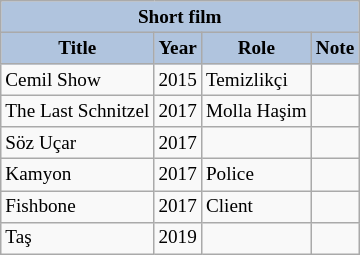<table class="wikitable" style="font-size: 80%;">
<tr>
<th colspan="4" style="background:LightSteelBlue">Short film</th>
</tr>
<tr>
<th style="background:LightSteelBlue">Title</th>
<th style="background:LightSteelBlue">Year</th>
<th style="background:LightSteelBlue">Role</th>
<th style="background:LightSteelBlue">Note</th>
</tr>
<tr>
<td>Cemil Show</td>
<td>2015</td>
<td>Temizlikçi</td>
<td></td>
</tr>
<tr>
<td>The Last Schnitzel</td>
<td>2017</td>
<td>Molla Haşim</td>
<td></td>
</tr>
<tr>
<td>Söz Uçar</td>
<td>2017</td>
<td></td>
<td></td>
</tr>
<tr>
<td>Kamyon</td>
<td>2017</td>
<td>Police</td>
<td></td>
</tr>
<tr>
<td>Fishbone</td>
<td>2017</td>
<td>Client</td>
<td></td>
</tr>
<tr>
<td>Taş</td>
<td>2019</td>
<td></td>
<td></td>
</tr>
</table>
